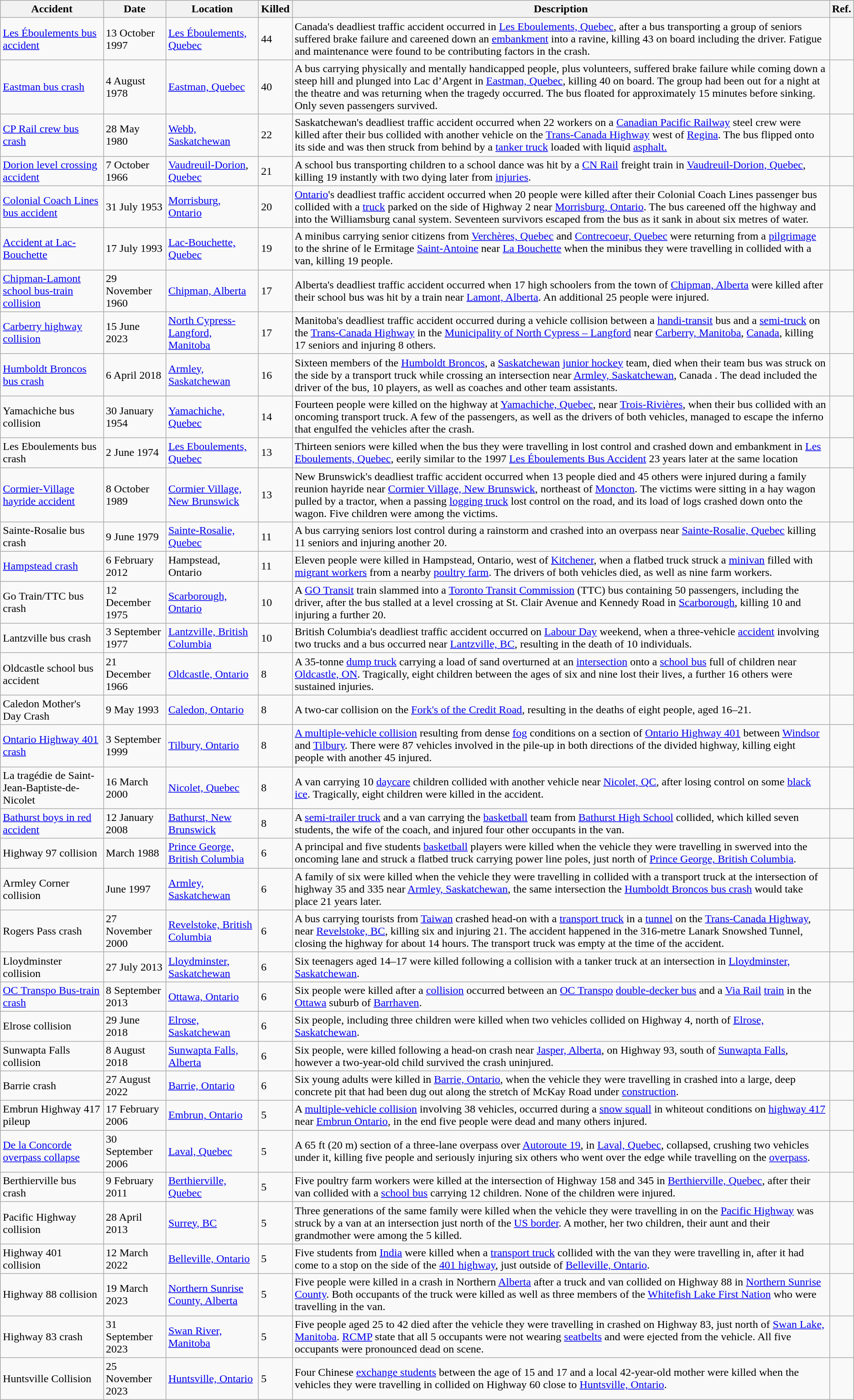<table class="wikitable sortable sticky-header" style=text-align:left" style="margin:1em auto;">
<tr>
<th>Accident</th>
<th>Date</th>
<th>Location</th>
<th>Killed</th>
<th>Description</th>
<th>Ref.</th>
</tr>
<tr>
<td><a href='#'>Les Éboulements bus accident</a></td>
<td>13 October 1997</td>
<td><a href='#'>Les Éboulements, Quebec</a></td>
<td>44</td>
<td>Canada's deadliest traffic accident occurred in <a href='#'>Les Eboulements, Quebec</a>, after a bus transporting a group of seniors suffered brake failure and careened down an <a href='#'>embankment</a> into a ravine, killing 43 on board including the driver. Fatigue and maintenance were found to be contributing factors in the crash.</td>
<td></td>
</tr>
<tr>
<td><a href='#'>Eastman bus crash</a></td>
<td>4 August 1978</td>
<td><a href='#'>Eastman, Quebec</a></td>
<td>40</td>
<td>A bus carrying physically and mentally handicapped people, plus volunteers, suffered brake failure while coming down a steep hill and plunged into Lac d’Argent in <a href='#'>Eastman, Quebec</a>, killing 40 on board. The group had been out for a night at the theatre and was returning when the tragedy occurred. The bus floated for approximately 15 minutes before sinking. Only seven passengers survived.</td>
<td></td>
</tr>
<tr>
<td><a href='#'>CP Rail crew bus crash</a></td>
<td>28 May 1980</td>
<td><a href='#'>Webb, Saskatchewan</a></td>
<td>22</td>
<td>Saskatchewan's deadliest traffic accident occurred when 22 workers on a <a href='#'>Canadian Pacific Railway</a> steel crew were killed after their bus collided with another vehicle on the <a href='#'>Trans-Canada Highway</a> west of <a href='#'>Regina</a>. The bus flipped onto its side and was then struck from behind by a <a href='#'>tanker truck</a> loaded with liquid <a href='#'>asphalt.</a></td>
<td></td>
</tr>
<tr>
<td><a href='#'>Dorion level crossing accident</a></td>
<td>7 October<br>1966</td>
<td><a href='#'>Vaudreuil-Dorion</a>, <a href='#'>Quebec</a></td>
<td>21</td>
<td>A school bus transporting children to a school dance was hit by a <a href='#'>CN Rail</a> freight train in <a href='#'>Vaudreuil-Dorion, Quebec</a>, killing 19 instantly with two dying later from <a href='#'>injuries</a>.</td>
<td></td>
</tr>
<tr>
<td><a href='#'>Colonial Coach Lines bus accident</a></td>
<td>31 July 1953</td>
<td><a href='#'>Morrisburg, Ontario</a></td>
<td>20</td>
<td><a href='#'>Ontario</a>'s deadliest traffic accident occurred when 20 people were killed after their Colonial Coach Lines passenger bus collided with a <a href='#'>truck</a> parked on the side of Highway 2 near <a href='#'>Morrisburg, Ontario</a>. The bus careened off the highway and into the Williamsburg canal system. Seventeen survivors escaped from the bus as it sank in about six metres of water.</td>
<td></td>
</tr>
<tr>
<td><a href='#'>Accident at Lac-Bouchette</a></td>
<td>17 July 1993</td>
<td><a href='#'>Lac-Bouchette, Quebec</a></td>
<td>19</td>
<td>A minibus carrying senior citizens from <a href='#'>Verchères, Quebec</a> and <a href='#'>Contrecoeur, Quebec</a> were returning from a <a href='#'>pilgrimage</a> to the shrine of le Ermitage <a href='#'>Saint-Antoine</a> near <a href='#'>La Bouchette</a> when the minibus they were travelling in collided with a van, killing 19 people.</td>
<td></td>
</tr>
<tr>
<td><a href='#'>Chipman-Lamont school bus-train collision</a></td>
<td>29 November<br>1960</td>
<td><a href='#'>Chipman, Alberta</a></td>
<td>17</td>
<td>Alberta's deadliest traffic accident occurred when 17 high schoolers from the town of <a href='#'>Chipman, Alberta</a> were killed after their school bus was hit by a train near <a href='#'>Lamont, Alberta</a>. An additional 25 people were injured.</td>
<td></td>
</tr>
<tr>
<td><a href='#'>Carberry highway collision</a></td>
<td>15 June 2023</td>
<td><a href='#'>North Cypress-Langford, Manitoba</a></td>
<td>17</td>
<td>Manitoba's deadliest traffic accident occurred during a vehicle collision between a <a href='#'>handi-transit</a> bus and a <a href='#'>semi-truck</a> on the <a href='#'>Trans-Canada Highway</a> in the <a href='#'>Municipality of North Cypress – Langford</a> near <a href='#'>Carberry, Manitoba</a>, <a href='#'>Canada</a>, killing 17 seniors and injuring 8 others.</td>
<td></td>
</tr>
<tr>
<td><a href='#'>Humboldt Broncos bus crash</a></td>
<td>6 April 2018</td>
<td><a href='#'>Armley, Saskatchewan</a></td>
<td>16</td>
<td>Sixteen members of the <a href='#'>Humboldt Broncos</a>, a <a href='#'>Saskatchewan</a> <a href='#'>junior hockey</a> team, died when their team bus was struck on the side by a transport truck while crossing an intersection near <a href='#'>Armley, Saskatchewan</a>, Canada . The dead included the driver of the bus, 10 players, as well as coaches and other team assistants.</td>
<td></td>
</tr>
<tr>
<td>Yamachiche bus collision</td>
<td>30 January 1954</td>
<td><a href='#'>Yamachiche, Quebec</a></td>
<td>14</td>
<td>Fourteen people were killed on the highway at <a href='#'>Yamachiche, Quebec</a>, near <a href='#'>Trois-Rivières</a>, when their bus collided with an oncoming transport truck. A few of the passengers, as well as the drivers of both vehicles, managed to escape the inferno that engulfed the vehicles after the crash.</td>
<td></td>
</tr>
<tr>
<td>Les Eboulements bus crash</td>
<td>2 June 1974</td>
<td><a href='#'>Les Eboulements, Quebec</a></td>
<td>13</td>
<td>Thirteen seniors were killed when the bus they were travelling in lost control and crashed down and embankment in <a href='#'>Les Eboulements, Quebec</a>, eerily similar to the 1997 <a href='#'>Les Éboulements Bus Accident</a> 23 years later at the same location</td>
<td></td>
</tr>
<tr>
<td><a href='#'>Cormier-Village hayride accident</a></td>
<td>8 October 1989</td>
<td><a href='#'>Cormier Village, New Brunswick</a></td>
<td>13</td>
<td>New Brunswick's deadliest traffic accident occurred when 13 people died and 45 others were injured during a family reunion hayride near <a href='#'>Cormier Village, New Brunswick</a>, northeast of <a href='#'>Moncton</a>. The victims were sitting in a hay wagon pulled by a tractor, when a passing <a href='#'>logging truck</a> lost control on the road, and its load of logs crashed down onto the wagon. Five children were among the victims.</td>
<td></td>
</tr>
<tr>
<td>Sainte-Rosalie bus crash</td>
<td>9 June 1979</td>
<td><a href='#'>Sainte-Rosalie, Quebec</a></td>
<td>11</td>
<td>A bus carrying seniors lost control during a rainstorm and crashed into an overpass near <a href='#'>Sainte-Rosalie, Quebec</a> killing 11 seniors and injuring another 20.</td>
<td></td>
</tr>
<tr>
<td><a href='#'>Hampstead crash</a></td>
<td>6 February 2012</td>
<td>Hampstead, Ontario</td>
<td>11</td>
<td>Eleven people were killed in Hampstead, Ontario, west of <a href='#'>Kitchener</a>, when a flatbed truck struck a <a href='#'>minivan</a> filled with <a href='#'>migrant workers</a> from a nearby <a href='#'>poultry farm</a>. The drivers of both vehicles died, as well as nine farm workers.</td>
<td></td>
</tr>
<tr>
<td>Go Train/TTC bus crash</td>
<td>12 December 1975</td>
<td><a href='#'>Scarborough, Ontario</a></td>
<td>10</td>
<td>A <a href='#'>GO Transit</a> train slammed into a <a href='#'>Toronto Transit Commission</a> (TTC) bus containing 50 passengers, including the driver, after the bus stalled at a level crossing at St. Clair Avenue and Kennedy Road in <a href='#'>Scarborough</a>, killing 10 and injuring a further 20.</td>
<td></td>
</tr>
<tr>
<td>Lantzville bus crash</td>
<td>3 September 1977</td>
<td><a href='#'>Lantzville, British Columbia</a></td>
<td>10</td>
<td>British Columbia's deadliest traffic accident occurred on <a href='#'>Labour Day</a> weekend, when a three-vehicle <a href='#'>accident</a> involving two trucks and a bus occurred near <a href='#'>Lantzville, BC</a>, resulting in the death of 10 individuals.</td>
<td></td>
</tr>
<tr>
<td>Oldcastle school bus accident</td>
<td>21 December 1966</td>
<td><a href='#'>Oldcastle, Ontario</a></td>
<td>8</td>
<td>A 35-tonne <a href='#'>dump truck</a> carrying a load of sand overturned at an <a href='#'>intersection</a> onto a <a href='#'>school bus</a> full of children near <a href='#'>Oldcastle, ON</a>. Tragically, eight children between the ages of six and nine lost their lives, a further 16 others were sustained injuries.</td>
<td></td>
</tr>
<tr>
<td>Caledon Mother's Day Crash</td>
<td>9 May 1993</td>
<td><a href='#'>Caledon, Ontario</a></td>
<td>8</td>
<td>A two-car collision on the <a href='#'>Fork's of the Credit Road</a>, resulting in the deaths of eight people, aged 16–21.</td>
<td></td>
</tr>
<tr>
<td><a href='#'>Ontario Highway 401 crash</a></td>
<td>3 September 1999</td>
<td><a href='#'>Tilbury, Ontario</a></td>
<td>8</td>
<td><a href='#'>A multiple-vehicle collision</a> resulting from dense <a href='#'>fog</a> conditions on a section of <a href='#'>Ontario Highway 401</a> between <a href='#'>Windsor</a> and <a href='#'>Tilbury</a>. There were 87 vehicles involved in the pile-up in both directions of the divided highway, killing eight people with another 45 injured.</td>
<td></td>
</tr>
<tr>
<td>La tragédie de Saint-Jean-Baptiste-de-Nicolet</td>
<td>16 March 2000</td>
<td><a href='#'>Nicolet, Quebec</a></td>
<td>8</td>
<td>A van carrying 10 <a href='#'>daycare</a> children collided with another vehicle near <a href='#'>Nicolet, QC</a>, after losing control on some <a href='#'>black ice</a>. Tragically, eight children were killed in the accident.</td>
<td></td>
</tr>
<tr>
<td><a href='#'>Bathurst boys in red accident</a></td>
<td>12 January 2008</td>
<td><a href='#'>Bathurst, New Brunswick</a></td>
<td>8</td>
<td>A <a href='#'>semi-trailer truck</a> and a van carrying the <a href='#'>basketball</a> team from <a href='#'>Bathurst High School</a> collided, which killed seven students, the wife of the coach, and injured four other occupants in the van.</td>
<td></td>
</tr>
<tr>
<td>Highway 97 collision</td>
<td>March 1988</td>
<td><a href='#'>Prince George, British Columbia</a></td>
<td>6</td>
<td>A principal and five students <a href='#'>basketball</a> players were killed when the vehicle they were travelling in swerved into the oncoming lane and struck a flatbed truck carrying power line poles, just north of <a href='#'>Prince George, British Columbia</a>.</td>
<td></td>
</tr>
<tr>
<td>Armley Corner collision</td>
<td>June 1997</td>
<td><a href='#'>Armley, Saskatchewan</a></td>
<td>6</td>
<td>A family of six were killed when the vehicle they were travelling in collided with a transport truck at the intersection of highway 35 and 335 near <a href='#'>Armley, Saskatchewan</a>, the same intersection the <a href='#'>Humboldt Broncos bus crash</a> would take place 21 years later.</td>
<td></td>
</tr>
<tr>
<td>Rogers Pass crash</td>
<td>27 November 2000</td>
<td><a href='#'>Revelstoke, British Columbia</a></td>
<td>6</td>
<td>A bus carrying tourists from <a href='#'>Taiwan</a> crashed head-on with a <a href='#'>transport truck</a> in a <a href='#'>tunnel</a> on the <a href='#'>Trans-Canada Highway</a>, near <a href='#'>Revelstoke, BC</a>, killing six and injuring 21. The accident happened in the 316-metre Lanark Snowshed Tunnel, closing the highway for about 14 hours. The transport truck was empty at the time of the accident.</td>
<td></td>
</tr>
<tr>
<td>Lloydminster collision</td>
<td>27 July 2013</td>
<td><a href='#'>Lloydminster, Saskatchewan</a></td>
<td>6</td>
<td>Six teenagers aged 14–17 were killed following a collision with a tanker truck at an intersection in <a href='#'>Lloydminster, Saskatchewan</a>.</td>
<td></td>
</tr>
<tr>
<td><a href='#'>OC Transpo Bus-train crash</a></td>
<td>8 September 2013</td>
<td><a href='#'>Ottawa, Ontario</a></td>
<td>6</td>
<td>Six people were killed after a <a href='#'>collision</a> occurred between an <a href='#'>OC Transpo</a> <a href='#'>double-decker bus</a> and a <a href='#'>Via Rail</a> <a href='#'>train</a> in the <a href='#'>Ottawa</a> suburb of <a href='#'>Barrhaven</a>.</td>
<td></td>
</tr>
<tr>
<td>Elrose collision</td>
<td>29 June 2018</td>
<td><a href='#'>Elrose, Saskatchewan</a></td>
<td>6</td>
<td>Six people, including three children were killed when two vehicles collided on Highway 4, north of <a href='#'>Elrose, Saskatchewan</a>.</td>
<td></td>
</tr>
<tr>
<td>Sunwapta Falls collision</td>
<td>8 August 2018</td>
<td><a href='#'>Sunwapta Falls, Alberta</a></td>
<td>6</td>
<td>Six people, were killed following a head-on crash near <a href='#'>Jasper, Alberta</a>, on Highway 93, south of <a href='#'>Sunwapta Falls</a>, however a two-year-old child survived the crash uninjured.</td>
<td></td>
</tr>
<tr>
<td>Barrie crash</td>
<td>27 August 2022</td>
<td><a href='#'>Barrie, Ontario</a></td>
<td>6</td>
<td>Six young adults were killed in <a href='#'>Barrie, Ontario</a>, when the vehicle they were travelling in crashed into a large, deep concrete pit that had been dug out along the stretch of McKay Road under <a href='#'>construction</a>.</td>
<td></td>
</tr>
<tr>
<td>Embrun Highway 417 pileup</td>
<td>17 February 2006</td>
<td><a href='#'>Embrun, Ontario</a></td>
<td>5</td>
<td>A <a href='#'>multiple-vehicle collision</a> involving 38 vehicles, occurred during a <a href='#'>snow squall</a> in whiteout conditions on <a href='#'>highway 417</a> near <a href='#'>Embrun Ontario</a>, in the end five people were dead and many others injured.</td>
<td></td>
</tr>
<tr>
<td><a href='#'>De la Concorde overpass collapse</a></td>
<td>30 September 2006</td>
<td><a href='#'>Laval, Quebec</a></td>
<td>5</td>
<td>A 65 ft (20 m) section of a three-lane overpass over <a href='#'>Autoroute 19</a>, in <a href='#'>Laval, Quebec</a>, collapsed, crushing two vehicles under it, killing five people and seriously injuring six others who went over the edge while travelling on the <a href='#'>overpass</a>.</td>
<td></td>
</tr>
<tr>
<td>Berthierville bus crash</td>
<td>9 February 2011</td>
<td><a href='#'>Berthierville, Quebec</a></td>
<td>5</td>
<td>Five poultry farm workers were killed at the intersection of Highway 158 and 345 in <a href='#'>Berthierville, Quebec</a>, after their van collided with a <a href='#'>school bus</a> carrying 12 children. None of the children were injured.</td>
<td></td>
</tr>
<tr>
<td>Pacific Highway collision</td>
<td>28 April 2013</td>
<td><a href='#'>Surrey, BC</a></td>
<td>5</td>
<td>Three generations of the same family were killed when the vehicle they were travelling in on the <a href='#'>Pacific Highway</a> was struck by a van at an intersection just north of the <a href='#'>US border</a>. A mother, her two children, their aunt and their grandmother were among the 5 killed.</td>
<td></td>
</tr>
<tr>
<td>Highway 401 collision</td>
<td>12 March 2022</td>
<td><a href='#'>Belleville, Ontario</a></td>
<td>5</td>
<td>Five students from <a href='#'>India</a> were killed when a <a href='#'>transport truck</a> collided with the van they were travelling in, after it had come to a stop on the side of the <a href='#'>401 highway</a>, just outside of <a href='#'>Belleville, Ontario</a>.</td>
<td></td>
</tr>
<tr>
<td>Highway 88 collision</td>
<td>19 March 2023</td>
<td><a href='#'>Northern Sunrise County, Alberta</a></td>
<td>5</td>
<td>Five people were killed in a crash in Northern <a href='#'>Alberta</a> after a truck and van collided on Highway 88 in <a href='#'>Northern Sunrise County</a>. Both occupants of the truck were killed as well as three members of the <a href='#'>Whitefish Lake First Nation</a> who were travelling in the van.</td>
<td></td>
</tr>
<tr>
<td>Highway 83 crash</td>
<td>31 September 2023</td>
<td><a href='#'>Swan River, Manitoba</a></td>
<td>5</td>
<td>Five people aged 25 to 42 died after the vehicle they were travelling in crashed on Highway 83, just north of <a href='#'>Swan Lake, Manitoba</a>. <a href='#'>RCMP</a> state that all 5 occupants were not wearing <a href='#'>seatbelts</a> and were ejected from the vehicle. All five occupants were pronounced dead on scene.</td>
<td></td>
</tr>
<tr>
<td>Huntsville Collision</td>
<td>25 November 2023</td>
<td><a href='#'>Huntsville, Ontario</a></td>
<td>5</td>
<td>Four Chinese <a href='#'>exchange students</a> between the age of 15 and 17 and a local 42-year-old mother were killed when the vehicles they were travelling in collided on Highway 60 close to <a href='#'>Huntsville, Ontario</a>.</td>
<td></td>
</tr>
</table>
